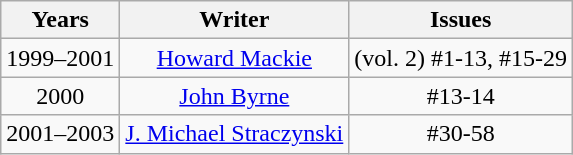<table class="wikitable">
<tr>
<th>Years</th>
<th>Writer</th>
<th>Issues</th>
</tr>
<tr>
<td align="center">1999–2001</td>
<td align="center"><a href='#'>Howard Mackie</a></td>
<td align="center">(vol. 2) #1-13, #15-29</td>
</tr>
<tr>
<td align="center">2000</td>
<td align="center"><a href='#'>John Byrne</a></td>
<td align="center">#13-14</td>
</tr>
<tr>
<td align="center">2001–2003</td>
<td align="center"><a href='#'>J. Michael Straczynski</a></td>
<td align="center">#30-58</td>
</tr>
</table>
